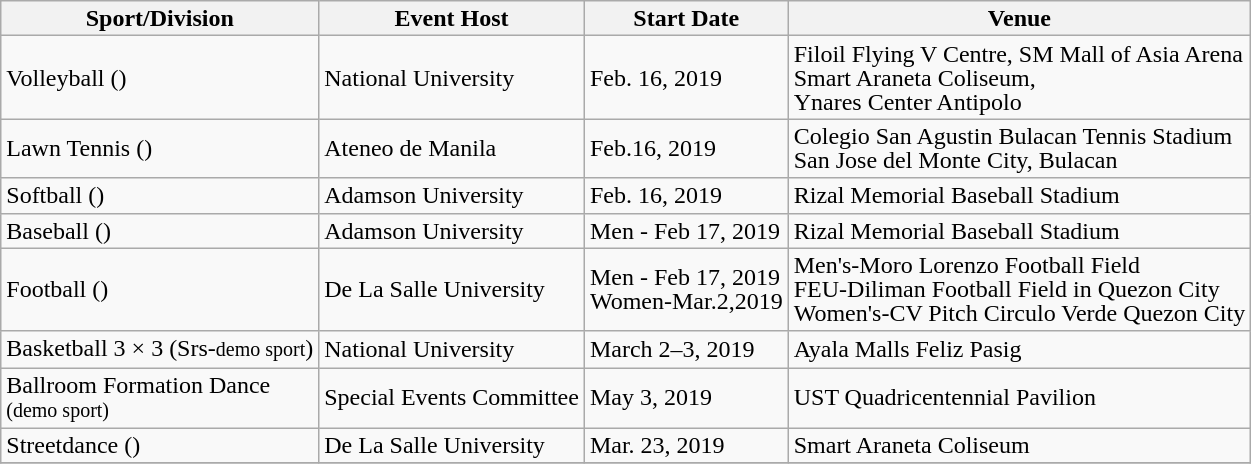<table class="wikitable" style="text-align:left; line-height:16px; width:auto;">
<tr>
<th>Sport/Division</th>
<th>Event Host</th>
<th>Start Date</th>
<th>Venue</th>
</tr>
<tr>
<td> Volleyball ()</td>
<td>National University</td>
<td>Feb. 16, 2019</td>
<td>Filoil Flying V Centre, SM Mall of Asia Arena<br>Smart Araneta Coliseum,<br>Ynares Center Antipolo</td>
</tr>
<tr>
<td> Lawn Tennis ()</td>
<td>Ateneo de Manila</td>
<td>Feb.16, 2019</td>
<td>Colegio San Agustin Bulacan Tennis Stadium<br>San Jose del Monte City, Bulacan</td>
</tr>
<tr>
<td> Softball ()</td>
<td>Adamson University</td>
<td>Feb. 16, 2019</td>
<td>Rizal Memorial Baseball Stadium</td>
</tr>
<tr>
<td> Baseball ()</td>
<td>Adamson University</td>
<td>Men - Feb 17, 2019</td>
<td>Rizal Memorial Baseball Stadium</td>
</tr>
<tr>
<td> Football ()</td>
<td>De La Salle University</td>
<td>Men - Feb 17, 2019<br>Women-Mar.2,2019</td>
<td>Men's-Moro Lorenzo Football Field<br>FEU-Diliman Football Field in Quezon City<br>Women's-CV Pitch Circulo Verde Quezon City</td>
</tr>
<tr>
<td> Basketball 3 × 3 (Srs-<small>demo sport</small>)</td>
<td>National University</td>
<td>March 2–3, 2019</td>
<td>Ayala Malls Feliz Pasig</td>
</tr>
<tr>
<td> Ballroom Formation Dance<br>    <small>(demo sport)</small></td>
<td>Special Events Committee</td>
<td>May 3, 2019</td>
<td>UST Quadricentennial Pavilion</td>
</tr>
<tr>
<td>  Streetdance ()</td>
<td>De La Salle University</td>
<td>Mar. 23, 2019</td>
<td>Smart Araneta Coliseum</td>
</tr>
<tr>
</tr>
</table>
